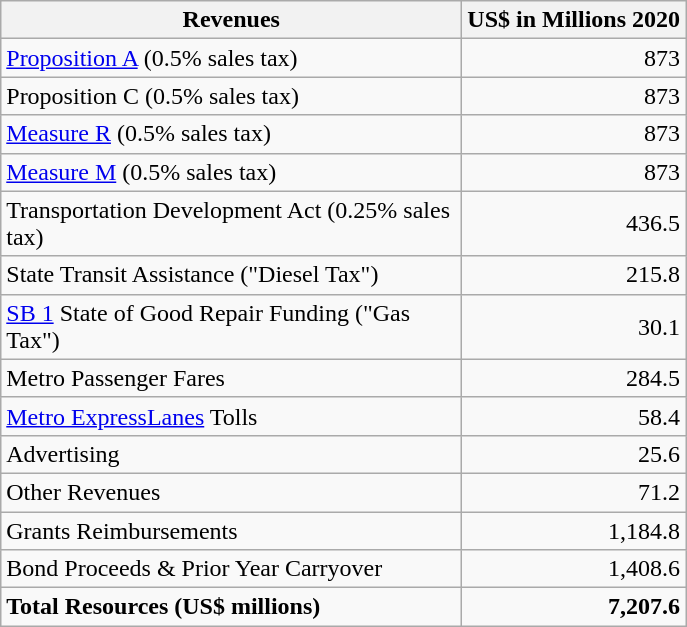<table class="wikitable">
<tr>
<th width="300">Revenues</th>
<th>US$ in Millions 2020</th>
</tr>
<tr>
<td><a href='#'>Proposition A</a> (0.5% sales tax)</td>
<td align="right">873</td>
</tr>
<tr>
<td>Proposition C (0.5% sales tax)</td>
<td align="right">873</td>
</tr>
<tr>
<td><a href='#'>Measure R</a> (0.5% sales tax)</td>
<td align="right">873</td>
</tr>
<tr>
<td><a href='#'>Measure M</a> (0.5% sales tax)</td>
<td align="right">873</td>
</tr>
<tr>
<td>Transportation Development Act (0.25% sales tax)</td>
<td align="right">436.5</td>
</tr>
<tr>
<td>State Transit Assistance ("Diesel Tax")</td>
<td align="right">215.8</td>
</tr>
<tr>
<td><a href='#'>SB 1</a> State of Good Repair Funding ("Gas Tax")</td>
<td align="right">30.1</td>
</tr>
<tr>
<td>Metro Passenger Fares</td>
<td align="right">284.5</td>
</tr>
<tr>
<td><a href='#'>Metro ExpressLanes</a> Tolls</td>
<td align="right">58.4</td>
</tr>
<tr>
<td>Advertising</td>
<td align="right">25.6</td>
</tr>
<tr>
<td>Other Revenues</td>
<td align="right">71.2</td>
</tr>
<tr>
<td>Grants Reimbursements</td>
<td align="right">1,184.8</td>
</tr>
<tr>
<td>Bond Proceeds & Prior Year Carryover</td>
<td align="right">1,408.6</td>
</tr>
<tr>
<td><strong>Total Resources (US$ millions)</strong></td>
<td align="right"><strong>7,207.6</strong></td>
</tr>
</table>
